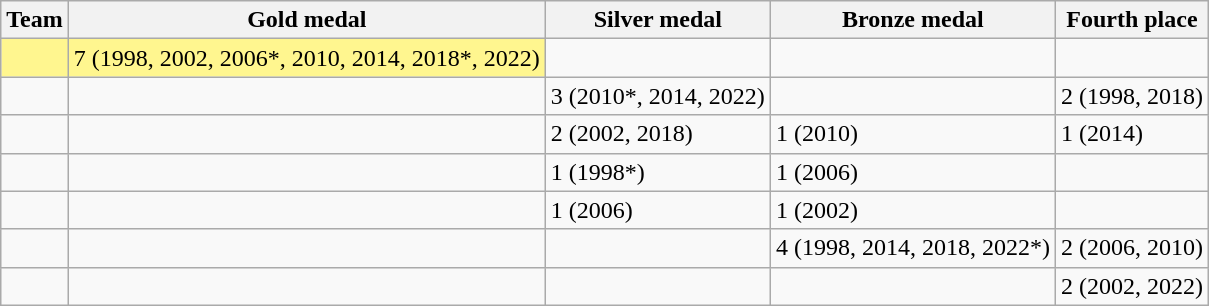<table class="wikitable sortable">
<tr>
<th>Team</th>
<th>Gold medal</th>
<th>Silver medal</th>
<th>Bronze medal</th>
<th>Fourth place</th>
</tr>
<tr>
<td bgcolor=#FFF68F></td>
<td bgcolor=#FFF68F>7 (1998, 2002, 2006*, 2010, 2014, 2018*, 2022)</td>
<td></td>
<td></td>
<td></td>
</tr>
<tr>
<td></td>
<td></td>
<td>3 (2010*, 2014, 2022)</td>
<td></td>
<td>2 (1998, 2018)</td>
</tr>
<tr>
<td></td>
<td></td>
<td>2 (2002, 2018)</td>
<td>1 (2010)</td>
<td>1 (2014)</td>
</tr>
<tr>
<td></td>
<td></td>
<td>1 (1998*)</td>
<td>1 (2006)</td>
<td></td>
</tr>
<tr>
<td></td>
<td></td>
<td>1 (2006)</td>
<td>1 (2002)</td>
<td></td>
</tr>
<tr>
<td></td>
<td></td>
<td></td>
<td>4 (1998, 2014, 2018, 2022*)</td>
<td>2 (2006, 2010)</td>
</tr>
<tr>
<td></td>
<td></td>
<td></td>
<td></td>
<td>2 (2002, 2022)</td>
</tr>
</table>
